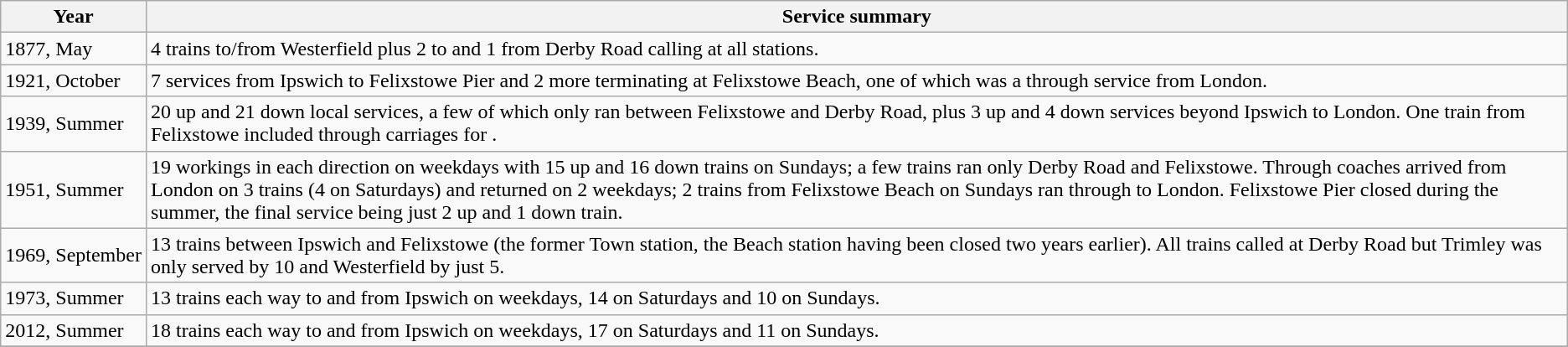<table class="wikitable">
<tr>
<th>Year</th>
<th>Service summary</th>
</tr>
<tr>
<td>1877, May</td>
<td>4 trains to/from Westerfield plus 2 to and 1 from Derby Road calling at all stations.</td>
</tr>
<tr>
<td>1921, October</td>
<td>7 services from Ipswich to Felixstowe Pier and 2 more terminating at Felixstowe Beach, one of which was a through service from London.</td>
</tr>
<tr>
<td>1939, Summer</td>
<td>20 up and 21 down local services, a few of which only ran between Felixstowe and Derby Road, plus 3 up and 4 down services beyond Ipswich to London. One train from Felixstowe included through carriages for .</td>
</tr>
<tr>
<td>1951, Summer</td>
<td>19 workings in each direction on weekdays with 15 up and 16 down trains on Sundays; a few trains ran only Derby Road and Felixstowe. Through coaches arrived from London on 3 trains (4 on Saturdays) and returned on 2 weekdays; 2 trains from Felixstowe Beach on Sundays ran through to London. Felixstowe Pier closed during the summer, the final service being just 2 up and 1 down train.</td>
</tr>
<tr>
<td>1969, September</td>
<td>13 trains between Ipswich and Felixstowe (the former Town station, the Beach station having been closed two years earlier). All trains called at Derby Road but Trimley was only served by 10 and Westerfield by just 5.</td>
</tr>
<tr>
<td>1973, Summer</td>
<td>13 trains each way to and from Ipswich on weekdays, 14 on Saturdays and 10 on Sundays.</td>
</tr>
<tr>
<td>2012, Summer</td>
<td>18 trains each way to and from Ipswich on weekdays, 17 on Saturdays and 11 on Sundays.</td>
</tr>
<tr>
</tr>
</table>
